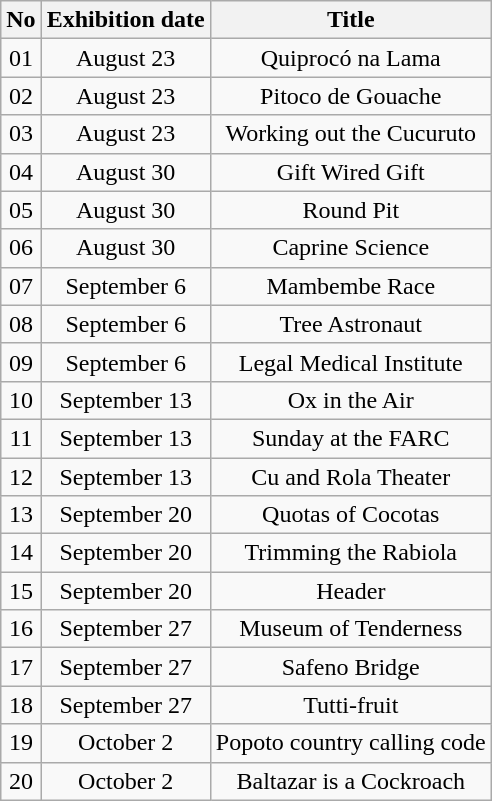<table class="wikitable">
<tr>
<th>No</th>
<th>Exhibition date</th>
<th>Title</th>
</tr>
<tr align="center">
<td>01</td>
<td>August 23</td>
<td>Quiprocó na Lama</td>
</tr>
<tr align="center">
<td>02</td>
<td>August 23</td>
<td>Pitoco de Gouache</td>
</tr>
<tr align="center">
<td>03</td>
<td>August 23</td>
<td>Working out the Cucuruto</td>
</tr>
<tr align="center">
<td>04</td>
<td>August 30</td>
<td>Gift Wired Gift</td>
</tr>
<tr align="center">
<td>05</td>
<td>August 30</td>
<td>Round Pit</td>
</tr>
<tr align="center">
<td>06</td>
<td>August 30</td>
<td>Caprine Science</td>
</tr>
<tr align="center">
<td>07</td>
<td>September 6</td>
<td>Mambembe Race</td>
</tr>
<tr align="center">
<td>08</td>
<td>September 6</td>
<td>Tree Astronaut</td>
</tr>
<tr align="center">
<td>09</td>
<td>September 6</td>
<td>Legal Medical Institute</td>
</tr>
<tr align="center">
<td>10</td>
<td>September 13</td>
<td>Ox in the Air</td>
</tr>
<tr align="center">
<td>11</td>
<td>September 13</td>
<td>Sunday at the FARC</td>
</tr>
<tr align="center">
<td>12</td>
<td>September 13</td>
<td>Cu and Rola Theater</td>
</tr>
<tr align="center">
<td>13</td>
<td>September 20</td>
<td>Quotas of Cocotas</td>
</tr>
<tr align="center">
<td>14</td>
<td>September 20</td>
<td>Trimming the Rabiola</td>
</tr>
<tr align="center">
<td>15</td>
<td>September 20</td>
<td>Header</td>
</tr>
<tr align="center">
<td>16</td>
<td>September 27</td>
<td>Museum of Tenderness</td>
</tr>
<tr align="center">
<td>17</td>
<td>September 27</td>
<td>Safeno Bridge</td>
</tr>
<tr align="center">
<td>18</td>
<td>September 27</td>
<td>Tutti-fruit</td>
</tr>
<tr align="center">
<td>19</td>
<td>October 2</td>
<td>Popoto country calling code</td>
</tr>
<tr align="center">
<td>20</td>
<td>October 2</td>
<td>Baltazar is a Cockroach</td>
</tr>
</table>
